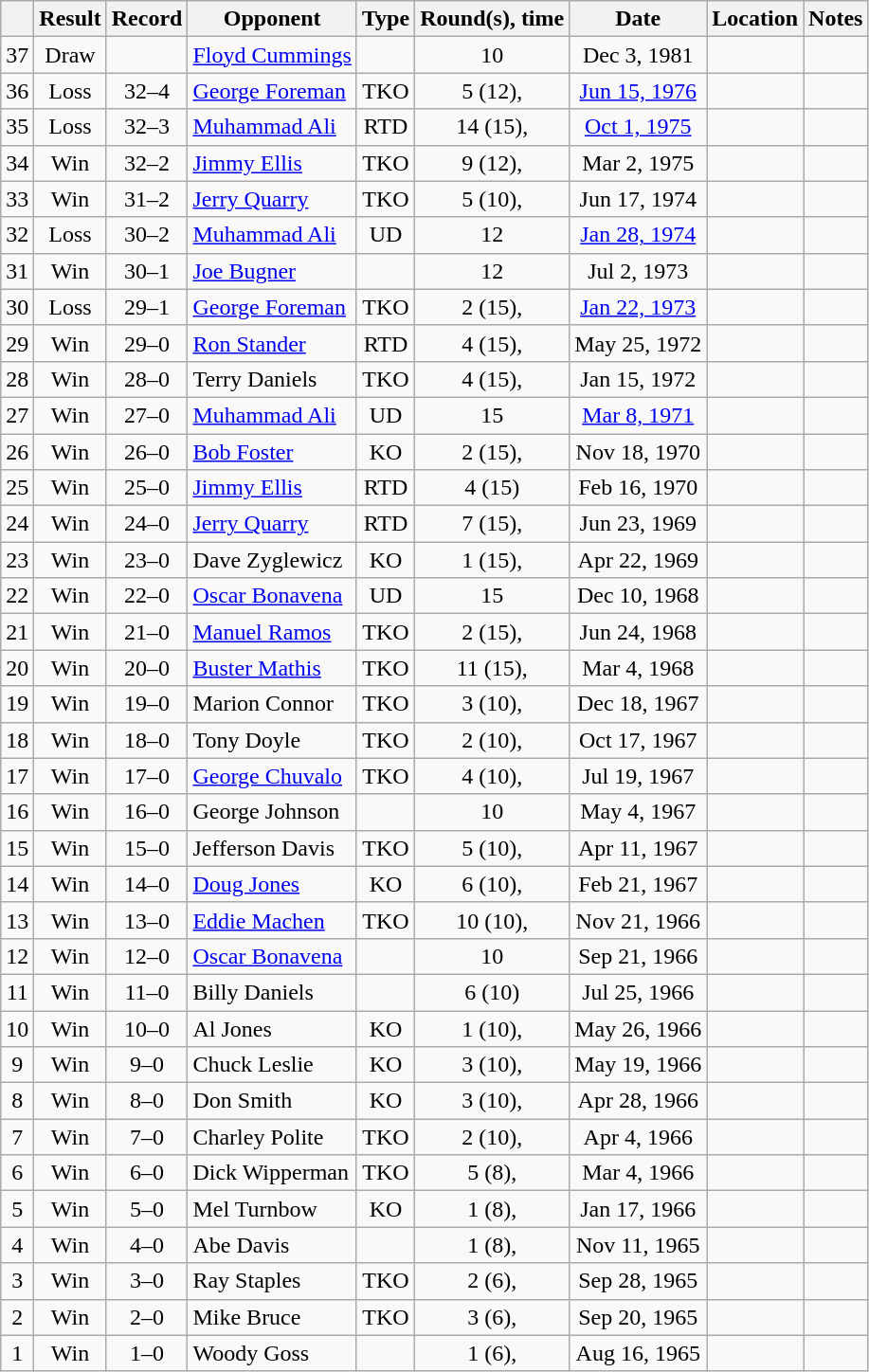<table class="wikitable" style="text-align:center">
<tr>
<th></th>
<th>Result</th>
<th>Record</th>
<th>Opponent</th>
<th>Type</th>
<th>Round(s), time</th>
<th>Date</th>
<th>Location</th>
<th>Notes</th>
</tr>
<tr>
<td>37</td>
<td>Draw</td>
<td></td>
<td style="text-align:left;"><a href='#'>Floyd Cummings</a></td>
<td></td>
<td>10</td>
<td>Dec 3, 1981</td>
<td style="text-align:left;"></td>
<td></td>
</tr>
<tr>
<td>36</td>
<td>Loss</td>
<td>32–4</td>
<td style="text-align:left;"><a href='#'>George Foreman</a></td>
<td>TKO</td>
<td>5 (12), </td>
<td><a href='#'>Jun 15, 1976</a></td>
<td style="text-align:left;"></td>
<td style="text-align:left;"></td>
</tr>
<tr>
<td>35</td>
<td>Loss</td>
<td>32–3</td>
<td style="text-align:left;"><a href='#'>Muhammad Ali</a></td>
<td>RTD</td>
<td>14 (15), </td>
<td><a href='#'>Oct 1, 1975</a></td>
<td style="text-align:left;"></td>
<td style="text-align:left;"></td>
</tr>
<tr>
<td>34</td>
<td>Win</td>
<td>32–2</td>
<td style="text-align:left;"><a href='#'>Jimmy Ellis</a></td>
<td>TKO</td>
<td>9 (12), </td>
<td>Mar 2, 1975</td>
<td style="text-align:left;"></td>
<td></td>
</tr>
<tr>
<td>33</td>
<td>Win</td>
<td>31–2</td>
<td style="text-align:left;"><a href='#'>Jerry Quarry</a></td>
<td>TKO</td>
<td>5 (10), </td>
<td>Jun 17, 1974</td>
<td style="text-align:left;"></td>
<td></td>
</tr>
<tr>
<td>32</td>
<td>Loss</td>
<td>30–2</td>
<td style="text-align:left;"><a href='#'>Muhammad Ali</a></td>
<td>UD</td>
<td>12</td>
<td><a href='#'>Jan 28, 1974</a></td>
<td style="text-align:left;"></td>
<td style="text-align:left;"></td>
</tr>
<tr>
<td>31</td>
<td>Win</td>
<td>30–1</td>
<td style="text-align:left;"><a href='#'>Joe Bugner</a></td>
<td></td>
<td>12</td>
<td>Jul 2, 1973</td>
<td style="text-align:left;"></td>
<td></td>
</tr>
<tr>
<td>30</td>
<td>Loss</td>
<td>29–1</td>
<td style="text-align:left;"><a href='#'>George Foreman</a></td>
<td>TKO</td>
<td>2 (15), </td>
<td><a href='#'>Jan 22, 1973</a></td>
<td style="text-align:left;"></td>
<td style="text-align:left;"></td>
</tr>
<tr>
<td>29</td>
<td>Win</td>
<td>29–0</td>
<td style="text-align:left;"><a href='#'>Ron Stander</a></td>
<td>RTD</td>
<td>4 (15), </td>
<td>May 25, 1972</td>
<td style="text-align:left;"></td>
<td style="text-align:left;"></td>
</tr>
<tr>
<td>28</td>
<td>Win</td>
<td>28–0</td>
<td style="text-align:left;">Terry Daniels</td>
<td>TKO</td>
<td>4 (15), </td>
<td>Jan 15, 1972</td>
<td style="text-align:left;"></td>
<td style="text-align:left;"></td>
</tr>
<tr>
<td>27</td>
<td>Win</td>
<td>27–0</td>
<td style="text-align:left;"><a href='#'>Muhammad Ali</a></td>
<td>UD</td>
<td>15</td>
<td><a href='#'>Mar 8, 1971</a></td>
<td style="text-align:left;"></td>
<td style="text-align:left;"></td>
</tr>
<tr>
<td>26</td>
<td>Win</td>
<td>26–0</td>
<td style="text-align:left;"><a href='#'>Bob Foster</a></td>
<td>KO</td>
<td>2 (15), </td>
<td>Nov 18, 1970</td>
<td style="text-align:left;"></td>
<td style="text-align:left;"></td>
</tr>
<tr>
<td>25</td>
<td>Win</td>
<td>25–0</td>
<td style="text-align:left;"><a href='#'>Jimmy Ellis</a></td>
<td>RTD</td>
<td>4 (15)</td>
<td>Feb 16, 1970</td>
<td style="text-align:left;"></td>
<td style="text-align:left;"></td>
</tr>
<tr>
<td>24</td>
<td>Win</td>
<td>24–0</td>
<td style="text-align:left;"><a href='#'>Jerry Quarry</a></td>
<td>RTD</td>
<td>7 (15), </td>
<td>Jun 23, 1969</td>
<td style="text-align:left;"></td>
<td style="text-align:left;"></td>
</tr>
<tr>
<td>23</td>
<td>Win</td>
<td>23–0</td>
<td style="text-align:left;">Dave Zyglewicz</td>
<td>KO</td>
<td>1 (15), </td>
<td>Apr 22, 1969</td>
<td style="text-align:left;"></td>
<td style="text-align:left;"></td>
</tr>
<tr>
<td>22</td>
<td>Win</td>
<td>22–0</td>
<td style="text-align:left;"><a href='#'>Oscar Bonavena</a></td>
<td>UD</td>
<td>15</td>
<td>Dec 10, 1968</td>
<td style="text-align:left;"></td>
<td style="text-align:left;"></td>
</tr>
<tr>
<td>21</td>
<td>Win</td>
<td>21–0</td>
<td style="text-align:left;"><a href='#'>Manuel Ramos</a></td>
<td>TKO</td>
<td>2 (15), </td>
<td>Jun 24, 1968</td>
<td style="text-align:left;"></td>
<td style="text-align:left;"></td>
</tr>
<tr>
<td>20</td>
<td>Win</td>
<td>20–0</td>
<td style="text-align:left;"><a href='#'>Buster Mathis</a></td>
<td>TKO</td>
<td>11 (15), </td>
<td>Mar 4, 1968</td>
<td style="text-align:left;"></td>
<td style="text-align:left;"></td>
</tr>
<tr>
<td>19</td>
<td>Win</td>
<td>19–0</td>
<td style="text-align:left;">Marion Connor</td>
<td>TKO</td>
<td>3 (10), </td>
<td>Dec 18, 1967</td>
<td style="text-align:left;"></td>
<td></td>
</tr>
<tr>
<td>18</td>
<td>Win</td>
<td>18–0</td>
<td style="text-align:left;">Tony Doyle</td>
<td>TKO</td>
<td>2 (10), </td>
<td>Oct 17, 1967</td>
<td style="text-align:left;"></td>
<td></td>
</tr>
<tr>
<td>17</td>
<td>Win</td>
<td>17–0</td>
<td style="text-align:left;"><a href='#'>George Chuvalo</a></td>
<td>TKO</td>
<td>4 (10), </td>
<td>Jul 19, 1967</td>
<td style="text-align:left;"></td>
<td></td>
</tr>
<tr>
<td>16</td>
<td>Win</td>
<td>16–0</td>
<td style="text-align:left;">George Johnson</td>
<td></td>
<td>10</td>
<td>May 4, 1967</td>
<td style="text-align:left;"></td>
<td></td>
</tr>
<tr>
<td>15</td>
<td>Win</td>
<td>15–0</td>
<td style="text-align:left;">Jefferson Davis</td>
<td>TKO</td>
<td>5 (10), </td>
<td>Apr 11, 1967</td>
<td style="text-align:left;"></td>
<td></td>
</tr>
<tr>
<td>14</td>
<td>Win</td>
<td>14–0</td>
<td style="text-align:left;"><a href='#'>Doug Jones</a></td>
<td>KO</td>
<td>6 (10), </td>
<td>Feb 21, 1967</td>
<td style="text-align:left;"></td>
<td></td>
</tr>
<tr>
<td>13</td>
<td>Win</td>
<td>13–0</td>
<td style="text-align:left;"><a href='#'>Eddie Machen</a></td>
<td>TKO</td>
<td>10 (10), </td>
<td>Nov 21, 1966</td>
<td style="text-align:left;"></td>
<td></td>
</tr>
<tr>
<td>12</td>
<td>Win</td>
<td>12–0</td>
<td style="text-align:left;"><a href='#'>Oscar Bonavena</a></td>
<td></td>
<td>10</td>
<td>Sep 21, 1966</td>
<td style="text-align:left;"></td>
<td></td>
</tr>
<tr>
<td>11</td>
<td>Win</td>
<td>11–0</td>
<td style="text-align:left;">Billy Daniels</td>
<td></td>
<td>6 (10)</td>
<td>Jul 25, 1966</td>
<td style="text-align:left;"></td>
<td></td>
</tr>
<tr>
<td>10</td>
<td>Win</td>
<td>10–0</td>
<td style="text-align:left;">Al Jones</td>
<td>KO</td>
<td>1 (10), </td>
<td>May 26, 1966</td>
<td style="text-align:left;"></td>
<td></td>
</tr>
<tr>
<td>9</td>
<td>Win</td>
<td>9–0</td>
<td style="text-align:left;">Chuck Leslie</td>
<td>KO</td>
<td>3 (10), </td>
<td>May 19, 1966</td>
<td style="text-align:left;"></td>
<td></td>
</tr>
<tr>
<td>8</td>
<td>Win</td>
<td>8–0</td>
<td style="text-align:left;">Don Smith</td>
<td>KO</td>
<td>3 (10), </td>
<td>Apr 28, 1966</td>
<td style="text-align:left;"></td>
<td></td>
</tr>
<tr>
<td>7</td>
<td>Win</td>
<td>7–0</td>
<td style="text-align:left;">Charley Polite</td>
<td>TKO</td>
<td>2 (10), </td>
<td>Apr 4, 1966</td>
<td style="text-align:left;"></td>
<td></td>
</tr>
<tr>
<td>6</td>
<td>Win</td>
<td>6–0</td>
<td style="text-align:left;">Dick Wipperman</td>
<td>TKO</td>
<td>5 (8), </td>
<td>Mar 4, 1966</td>
<td style="text-align:left;"></td>
<td></td>
</tr>
<tr>
<td>5</td>
<td>Win</td>
<td>5–0</td>
<td style="text-align:left;">Mel Turnbow</td>
<td>KO</td>
<td>1 (8), </td>
<td>Jan 17, 1966</td>
<td style="text-align:left;"></td>
<td></td>
</tr>
<tr>
<td>4</td>
<td>Win</td>
<td>4–0</td>
<td style="text-align:left;">Abe Davis</td>
<td></td>
<td>1 (8), </td>
<td>Nov 11, 1965</td>
<td style="text-align:left;"></td>
<td></td>
</tr>
<tr>
<td>3</td>
<td>Win</td>
<td>3–0</td>
<td style="text-align:left;">Ray Staples</td>
<td>TKO</td>
<td>2 (6), </td>
<td>Sep 28, 1965</td>
<td style="text-align:left;"></td>
<td></td>
</tr>
<tr>
<td>2</td>
<td>Win</td>
<td>2–0</td>
<td style="text-align:left;">Mike Bruce</td>
<td>TKO</td>
<td>3 (6), </td>
<td>Sep 20, 1965</td>
<td style="text-align:left;"></td>
<td></td>
</tr>
<tr>
<td>1</td>
<td>Win</td>
<td>1–0</td>
<td style="text-align:left;">Woody Goss</td>
<td></td>
<td>1 (6), </td>
<td>Aug 16, 1965</td>
<td style="text-align:left;"></td>
<td></td>
</tr>
</table>
